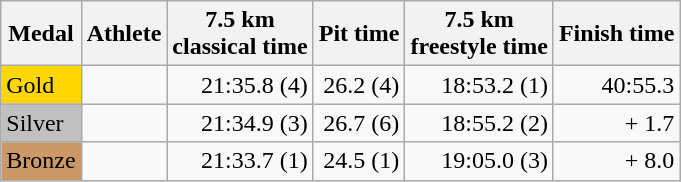<table class="wikitable">
<tr>
<th>Medal</th>
<th>Athlete</th>
<th>7.5 km<br>classical time</th>
<th>Pit time</th>
<th>7.5 km<br> freestyle time</th>
<th>Finish time</th>
</tr>
<tr>
<td bgcolor="gold">Gold</td>
<td></td>
<td align=right>21:35.8 (4)</td>
<td align=right>26.2 (4)</td>
<td align=right>18:53.2 (1)</td>
<td align=right>40:55.3</td>
</tr>
<tr>
<td bgcolor="silver">Silver</td>
<td></td>
<td align=right>21:34.9 (3)</td>
<td align=right>26.7 (6)</td>
<td align=right>18:55.2 (2)</td>
<td align=right>+ 1.7</td>
</tr>
<tr>
<td bgcolor="CC9966">Bronze</td>
<td></td>
<td align=right>21:33.7 (1)</td>
<td align=right>24.5 (1)</td>
<td align=right>19:05.0 (3)</td>
<td align=right>+ 8.0</td>
</tr>
</table>
